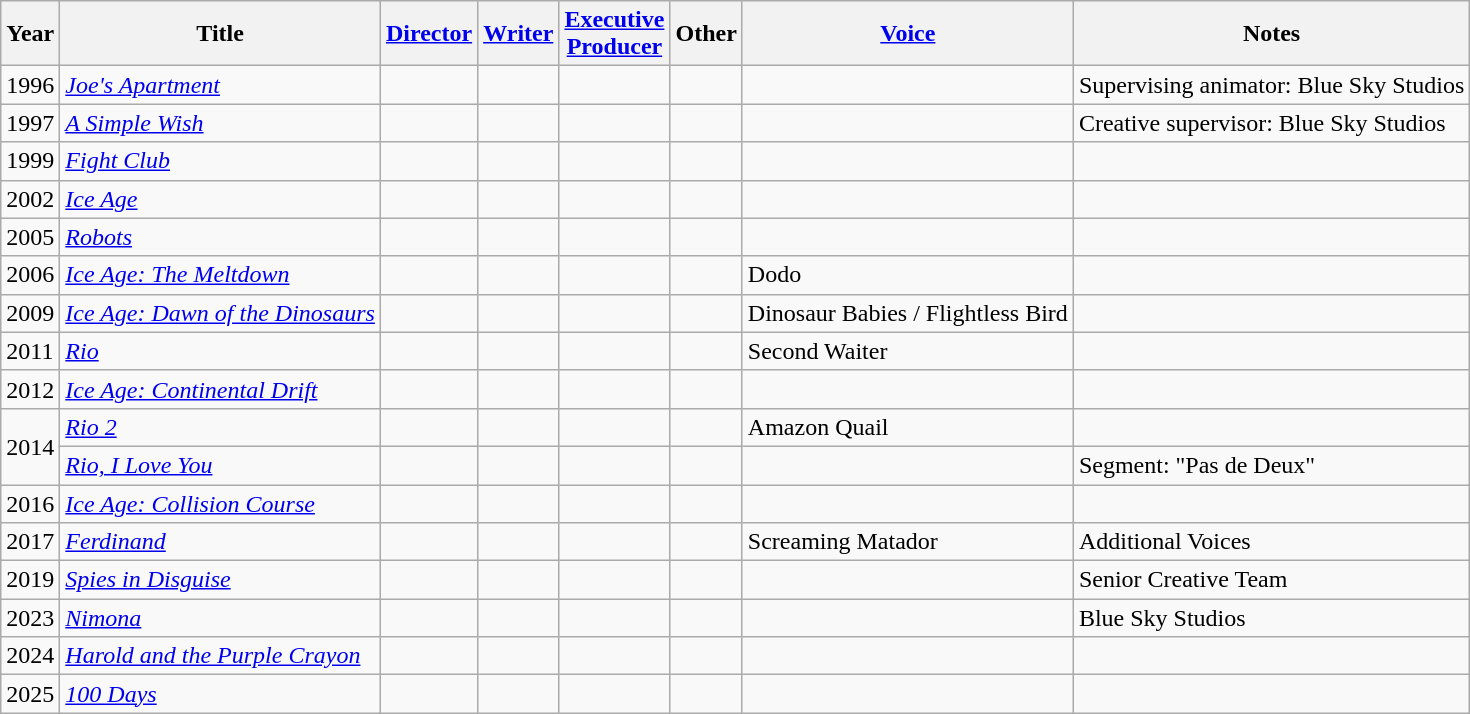<table class="wikitable">
<tr>
<th>Year</th>
<th>Title</th>
<th><a href='#'>Director</a></th>
<th><a href='#'>Writer</a></th>
<th><a href='#'>Executive<br>Producer</a></th>
<th>Other</th>
<th><a href='#'>Voice</a></th>
<th>Notes</th>
</tr>
<tr>
<td>1996</td>
<td><em><a href='#'>Joe's Apartment</a></em></td>
<td></td>
<td></td>
<td></td>
<td></td>
<td></td>
<td>Supervising animator: Blue Sky Studios</td>
</tr>
<tr>
<td>1997</td>
<td><em><a href='#'>A Simple Wish</a></em></td>
<td></td>
<td></td>
<td></td>
<td></td>
<td></td>
<td>Creative supervisor: Blue Sky Studios</td>
</tr>
<tr>
<td>1999</td>
<td><em><a href='#'>Fight Club</a></em></td>
<td></td>
<td></td>
<td></td>
<td></td>
<td></td>
<td></td>
</tr>
<tr>
<td>2002</td>
<td><em><a href='#'>Ice Age</a></em></td>
<td></td>
<td></td>
<td></td>
<td></td>
<td></td>
<td></td>
</tr>
<tr>
<td>2005</td>
<td><em><a href='#'>Robots</a></em></td>
<td></td>
<td></td>
<td></td>
<td></td>
<td></td>
<td></td>
</tr>
<tr>
<td>2006</td>
<td><em><a href='#'>Ice Age: The Meltdown</a></em></td>
<td></td>
<td></td>
<td></td>
<td></td>
<td>Dodo</td>
<td></td>
</tr>
<tr>
<td>2009</td>
<td><em><a href='#'>Ice Age: Dawn of the Dinosaurs</a></em></td>
<td></td>
<td></td>
<td></td>
<td></td>
<td>Dinosaur Babies / Flightless Bird</td>
<td></td>
</tr>
<tr>
<td>2011</td>
<td><em><a href='#'>Rio</a></em></td>
<td></td>
<td></td>
<td></td>
<td></td>
<td>Second Waiter</td>
<td></td>
</tr>
<tr>
<td>2012</td>
<td><em><a href='#'>Ice Age: Continental Drift</a></em></td>
<td></td>
<td></td>
<td></td>
<td></td>
<td></td>
<td></td>
</tr>
<tr>
<td rowspan=2>2014</td>
<td><em><a href='#'>Rio 2</a></em></td>
<td></td>
<td></td>
<td></td>
<td></td>
<td>Amazon Quail</td>
<td></td>
</tr>
<tr>
<td><em><a href='#'>Rio, I Love You</a></em></td>
<td></td>
<td></td>
<td></td>
<td></td>
<td></td>
<td>Segment: "Pas de Deux"</td>
</tr>
<tr>
<td>2016</td>
<td><em><a href='#'>Ice Age: Collision Course</a></em></td>
<td></td>
<td></td>
<td></td>
<td></td>
<td></td>
<td></td>
</tr>
<tr>
<td>2017</td>
<td><em><a href='#'>Ferdinand</a></em></td>
<td></td>
<td></td>
<td></td>
<td></td>
<td>Screaming Matador</td>
<td>Additional Voices</td>
</tr>
<tr>
<td>2019</td>
<td><em><a href='#'>Spies in Disguise</a></em></td>
<td></td>
<td></td>
<td></td>
<td></td>
<td></td>
<td>Senior Creative Team</td>
</tr>
<tr>
<td>2023</td>
<td><em><a href='#'>Nimona</a></em></td>
<td></td>
<td></td>
<td></td>
<td></td>
<td></td>
<td>Blue Sky Studios</td>
</tr>
<tr>
<td>2024</td>
<td><em><a href='#'>Harold and the Purple Crayon</a></em></td>
<td></td>
<td></td>
<td></td>
<td></td>
<td></td>
<td></td>
</tr>
<tr>
<td>2025</td>
<td><a href='#'><em>100 Days</em></a></td>
<td></td>
<td></td>
<td></td>
<td></td>
<td></td>
<td></td>
</tr>
</table>
